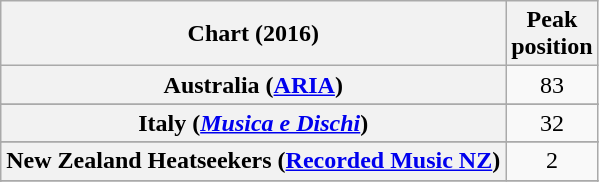<table class="wikitable sortable plainrowheaders" style="text-align:center">
<tr>
<th scope="col">Chart (2016)</th>
<th scope="col">Peak<br> position</th>
</tr>
<tr>
<th scope="row">Australia (<a href='#'>ARIA</a>)</th>
<td>83</td>
</tr>
<tr>
</tr>
<tr>
</tr>
<tr>
</tr>
<tr>
<th scope="row">Italy (<em><a href='#'>Musica e Dischi</a></em>)</th>
<td>32</td>
</tr>
<tr>
</tr>
<tr>
<th scope="row">New Zealand Heatseekers (<a href='#'>Recorded Music NZ</a>)</th>
<td>2</td>
</tr>
<tr>
</tr>
<tr>
</tr>
<tr>
</tr>
<tr>
</tr>
<tr>
</tr>
<tr>
</tr>
<tr>
</tr>
</table>
